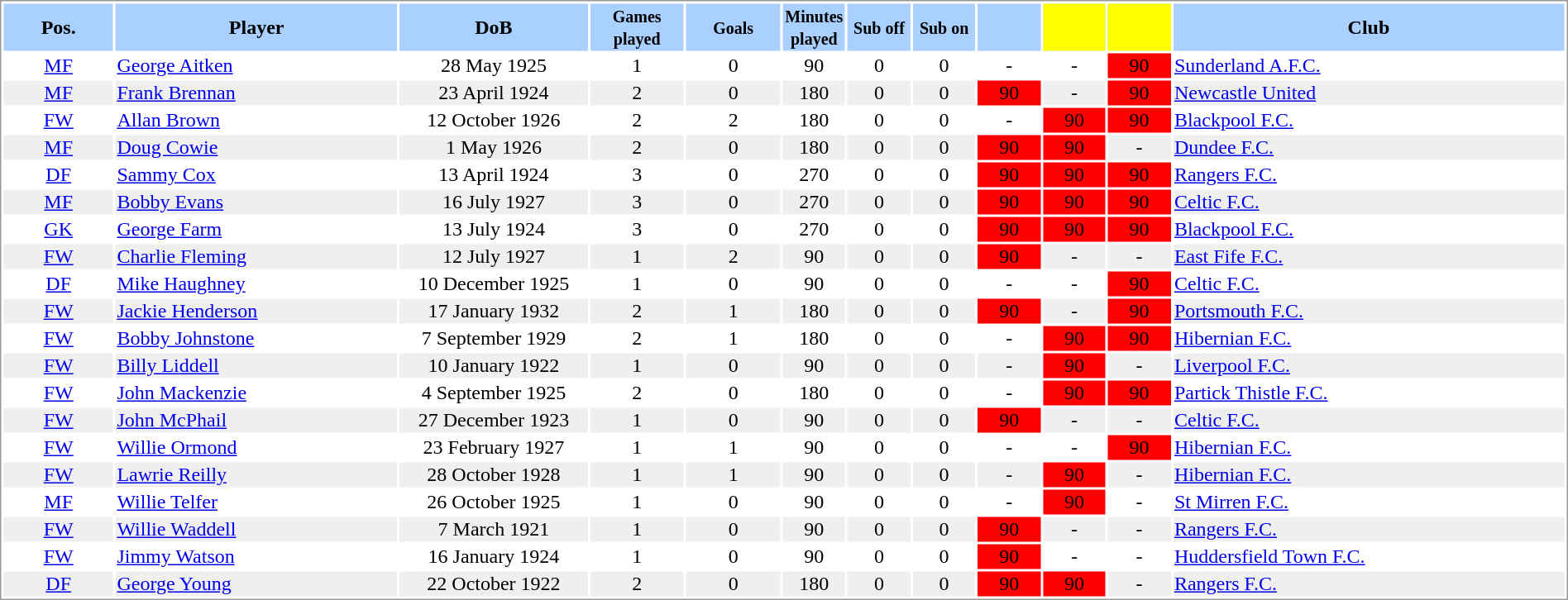<table border="0" width="100%" style="border: 1px solid #999; background-color:white; text-align:center">
<tr align="center" bgcolor="#AAD0FF">
<th width=7%>Pos.</th>
<th width=18%>Player</th>
<th width=12%>DoB</th>
<th width=6%><small>Games<br>played</small></th>
<th width=6%><small>Goals</small></th>
<th width=4%><small>Minutes<br>played</small></th>
<th width=4%><small>Sub off</small></th>
<th width=4%><small>Sub on</small></th>
<th width=4%></th>
<th width=4% bgcolor=yellow></th>
<th width=4% bgcolor=yellow></th>
<th width=25%>Club</th>
</tr>
<tr>
<td><a href='#'>MF</a></td>
<td align="left"><a href='#'>George Aitken</a></td>
<td>28 May 1925</td>
<td>1</td>
<td>0</td>
<td>90</td>
<td>0</td>
<td>0</td>
<td>-</td>
<td>-</td>
<td bgcolor=red>90</td>
<td align="left"> <a href='#'>Sunderland A.F.C.</a></td>
</tr>
<tr bgcolor="#EFEFEF">
<td><a href='#'>MF</a></td>
<td align="left"><a href='#'>Frank Brennan</a></td>
<td>23 April 1924</td>
<td>2</td>
<td>0</td>
<td>180</td>
<td>0</td>
<td>0</td>
<td bgcolor=red>90</td>
<td>-</td>
<td bgcolor=red>90</td>
<td align="left"> <a href='#'>Newcastle United</a></td>
</tr>
<tr>
<td><a href='#'>FW</a></td>
<td align="left"><a href='#'>Allan Brown</a></td>
<td>12 October 1926</td>
<td>2</td>
<td>2</td>
<td>180</td>
<td>0</td>
<td>0</td>
<td>-</td>
<td bgcolor=red>90</td>
<td bgcolor=red>90</td>
<td align="left"> <a href='#'>Blackpool F.C.</a></td>
</tr>
<tr bgcolor="#EFEFEF">
<td><a href='#'>MF</a></td>
<td align="left"><a href='#'>Doug Cowie</a></td>
<td>1 May 1926</td>
<td>2</td>
<td>0</td>
<td>180</td>
<td>0</td>
<td>0</td>
<td bgcolor=red>90</td>
<td bgcolor=red>90</td>
<td>-</td>
<td align="left"> <a href='#'>Dundee F.C.</a></td>
</tr>
<tr>
<td><a href='#'>DF</a></td>
<td align="left"><a href='#'>Sammy Cox</a></td>
<td>13 April 1924</td>
<td>3</td>
<td>0</td>
<td>270</td>
<td>0</td>
<td>0</td>
<td bgcolor=red>90</td>
<td bgcolor=red>90</td>
<td bgcolor=red>90</td>
<td align="left"> <a href='#'>Rangers F.C.</a></td>
</tr>
<tr bgcolor="#EFEFEF">
<td><a href='#'>MF</a></td>
<td align="left"><a href='#'>Bobby Evans</a></td>
<td>16 July 1927</td>
<td>3</td>
<td>0</td>
<td>270</td>
<td>0</td>
<td>0</td>
<td bgcolor=red>90</td>
<td bgcolor=red>90</td>
<td bgcolor=red>90</td>
<td align="left"> <a href='#'>Celtic F.C.</a></td>
</tr>
<tr>
<td><a href='#'>GK</a></td>
<td align="left"><a href='#'>George Farm</a></td>
<td>13 July 1924</td>
<td>3</td>
<td>0</td>
<td>270</td>
<td>0</td>
<td>0</td>
<td bgcolor=red>90</td>
<td bgcolor=red>90</td>
<td bgcolor=red>90</td>
<td align="left"> <a href='#'>Blackpool F.C.</a></td>
</tr>
<tr bgcolor="#EFEFEF">
<td><a href='#'>FW</a></td>
<td align="left"><a href='#'>Charlie Fleming</a></td>
<td>12 July 1927</td>
<td>1</td>
<td>2</td>
<td>90</td>
<td>0</td>
<td>0</td>
<td bgcolor=red>90</td>
<td>-</td>
<td>-</td>
<td align="left"> <a href='#'>East Fife F.C.</a></td>
</tr>
<tr>
<td><a href='#'>DF</a></td>
<td align="left"><a href='#'>Mike Haughney</a></td>
<td>10 December 1925</td>
<td>1</td>
<td>0</td>
<td>90</td>
<td>0</td>
<td>0</td>
<td>-</td>
<td>-</td>
<td bgcolor=red>90</td>
<td align="left"> <a href='#'>Celtic F.C.</a></td>
</tr>
<tr bgcolor="#EFEFEF">
<td><a href='#'>FW</a></td>
<td align="left"><a href='#'>Jackie Henderson</a></td>
<td>17 January 1932</td>
<td>2</td>
<td>1</td>
<td>180</td>
<td>0</td>
<td>0</td>
<td bgcolor=red>90</td>
<td>-</td>
<td bgcolor=red>90</td>
<td align="left"> <a href='#'>Portsmouth F.C.</a></td>
</tr>
<tr>
<td><a href='#'>FW</a></td>
<td align="left"><a href='#'>Bobby Johnstone</a></td>
<td>7 September 1929</td>
<td>2</td>
<td>1</td>
<td>180</td>
<td>0</td>
<td>0</td>
<td>-</td>
<td bgcolor=red>90</td>
<td bgcolor=red>90</td>
<td align="left"> <a href='#'>Hibernian F.C.</a></td>
</tr>
<tr bgcolor="#EFEFEF">
<td><a href='#'>FW</a></td>
<td align="left"><a href='#'>Billy Liddell</a></td>
<td>10 January 1922</td>
<td>1</td>
<td>0</td>
<td>90</td>
<td>0</td>
<td>0</td>
<td>-</td>
<td bgcolor=red>90</td>
<td>-</td>
<td align="left"> <a href='#'>Liverpool F.C.</a></td>
</tr>
<tr>
<td><a href='#'>FW</a></td>
<td align="left"><a href='#'>John Mackenzie</a></td>
<td>4 September 1925</td>
<td>2</td>
<td>0</td>
<td>180</td>
<td>0</td>
<td>0</td>
<td>-</td>
<td bgcolor=red>90</td>
<td bgcolor=red>90</td>
<td align="left"> <a href='#'>Partick Thistle F.C.</a></td>
</tr>
<tr bgcolor="#EFEFEF">
<td><a href='#'>FW</a></td>
<td align="left"><a href='#'>John McPhail</a></td>
<td>27 December 1923</td>
<td>1</td>
<td>0</td>
<td>90</td>
<td>0</td>
<td>0</td>
<td bgcolor=red>90</td>
<td>-</td>
<td>-</td>
<td align="left"> <a href='#'>Celtic F.C.</a></td>
</tr>
<tr>
<td><a href='#'>FW</a></td>
<td align="left"><a href='#'>Willie Ormond</a></td>
<td>23 February 1927</td>
<td>1</td>
<td>1</td>
<td>90</td>
<td>0</td>
<td>0</td>
<td>-</td>
<td>-</td>
<td bgcolor=red>90</td>
<td align="left"> <a href='#'>Hibernian F.C.</a></td>
</tr>
<tr bgcolor="#EFEFEF">
<td><a href='#'>FW</a></td>
<td align="left"><a href='#'>Lawrie Reilly</a></td>
<td>28 October 1928</td>
<td>1</td>
<td>1</td>
<td>90</td>
<td>0</td>
<td>0</td>
<td>-</td>
<td bgcolor=red>90</td>
<td>-</td>
<td align="left"> <a href='#'>Hibernian F.C.</a></td>
</tr>
<tr>
<td><a href='#'>MF</a></td>
<td align="left"><a href='#'>Willie Telfer</a></td>
<td>26 October 1925</td>
<td>1</td>
<td>0</td>
<td>90</td>
<td>0</td>
<td>0</td>
<td>-</td>
<td bgcolor=red>90</td>
<td>-</td>
<td align="left"> <a href='#'>St Mirren F.C.</a></td>
</tr>
<tr bgcolor="#EFEFEF">
<td><a href='#'>FW</a></td>
<td align="left"><a href='#'>Willie Waddell</a></td>
<td>7 March 1921</td>
<td>1</td>
<td>0</td>
<td>90</td>
<td>0</td>
<td>0</td>
<td bgcolor=red>90</td>
<td>-</td>
<td>-</td>
<td align="left"> <a href='#'>Rangers F.C.</a></td>
</tr>
<tr>
<td><a href='#'>FW</a></td>
<td align="left"><a href='#'>Jimmy Watson</a></td>
<td>16 January 1924</td>
<td>1</td>
<td>0</td>
<td>90</td>
<td>0</td>
<td>0</td>
<td bgcolor=red>90</td>
<td>-</td>
<td>-</td>
<td align="left"> <a href='#'>Huddersfield Town F.C.</a></td>
</tr>
<tr bgcolor="#EFEFEF">
<td><a href='#'>DF</a></td>
<td align="left"><a href='#'>George Young</a></td>
<td>22 October 1922</td>
<td>2</td>
<td>0</td>
<td>180</td>
<td>0</td>
<td>0</td>
<td bgcolor=red>90</td>
<td bgcolor=red>90</td>
<td>-</td>
<td align="left"> <a href='#'>Rangers F.C.</a></td>
</tr>
</table>
